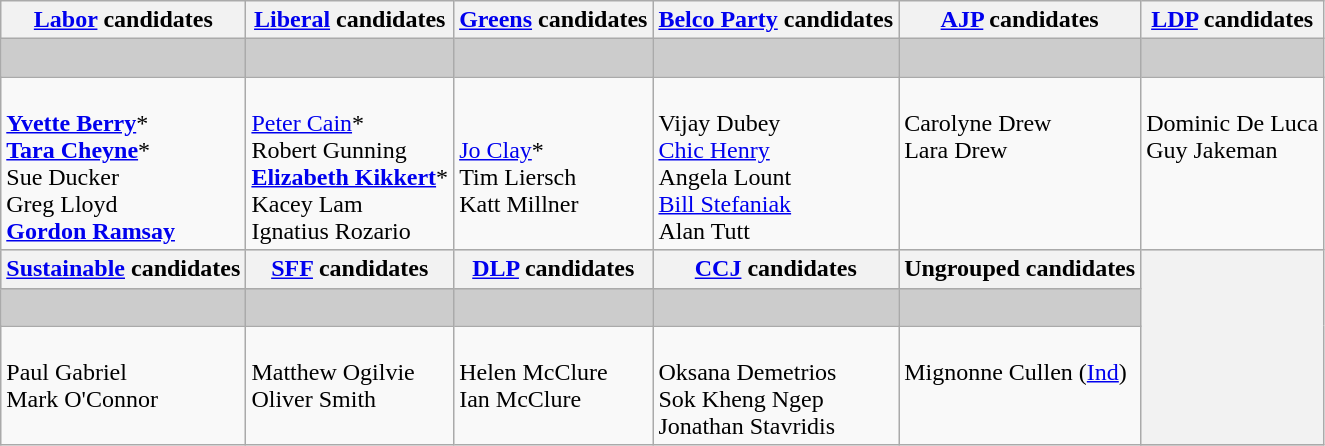<table class="wikitable">
<tr>
<th><a href='#'>Labor</a> candidates</th>
<th><a href='#'>Liberal</a> candidates</th>
<th><a href='#'>Greens</a> candidates</th>
<th><a href='#'>Belco Party</a> candidates</th>
<th><a href='#'>AJP</a> candidates</th>
<th><a href='#'>LDP</a> candidates</th>
</tr>
<tr bgcolor="#cccccc">
<td></td>
<td></td>
<td></td>
<td></td>
<td></td>
<td> </td>
</tr>
<tr>
<td><br><strong><a href='#'>Yvette Berry</a></strong>*<br>
<strong><a href='#'>Tara Cheyne</a></strong>*<br>
Sue Ducker<br>
Greg Lloyd<br>
<strong><a href='#'>Gordon Ramsay</a></strong></td>
<td><br><a href='#'>Peter Cain</a>*<br>
Robert Gunning<br>
<strong><a href='#'>Elizabeth Kikkert</a></strong>*<br>
Kacey Lam<br>
Ignatius Rozario</td>
<td><br><a href='#'>Jo Clay</a>*<br>
Tim Liersch<br>
Katt Millner<br></td>
<td valign=top><br>Vijay Dubey<br>
<a href='#'>Chic Henry</a><br>
Angela Lount<br>
<a href='#'>Bill Stefaniak</a><br>
Alan Tutt</td>
<td valign=top><br>Carolyne Drew<br>
Lara Drew</td>
<td valign=top><br>Dominic De Luca<br>
Guy Jakeman</td>
</tr>
<tr bgcolor="#cccccc">
<th><a href='#'>Sustainable</a> candidates</th>
<th><a href='#'>SFF</a> candidates</th>
<th><a href='#'>DLP</a> candidates</th>
<th><a href='#'>CCJ</a> candidates</th>
<th>Ungrouped candidates</th>
<th rowspan=3></th>
</tr>
<tr bgcolor="#cccccc">
<td></td>
<td></td>
<td></td>
<td></td>
<td> </td>
</tr>
<tr>
<td valign=top><br>Paul Gabriel<br>
Mark O'Connor</td>
<td valign=top><br>Matthew Ogilvie<br>
Oliver Smith</td>
<td valign=top><br>Helen McClure<br>
Ian McClure</td>
<td valign=top><br>Oksana Demetrios<br>
Sok Kheng Ngep<br>
Jonathan Stavridis</td>
<td valign=top><br>Mignonne Cullen (<a href='#'>Ind</a>)</td>
</tr>
</table>
